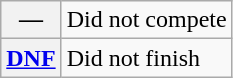<table class="wikitable">
<tr>
<th scope="row">—</th>
<td>Did not compete</td>
</tr>
<tr>
<th scope="row"><a href='#'>DNF</a></th>
<td>Did not finish</td>
</tr>
</table>
